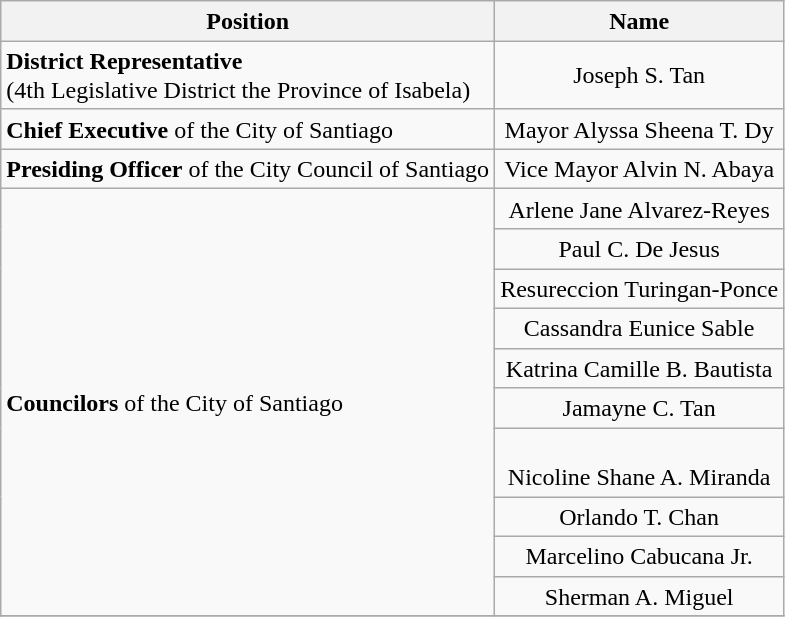<table class="wikitable" style="line-height:1.20em; font-size:100%;">
<tr>
<th>Position</th>
<th>Name</th>
</tr>
<tr>
<td><strong>District Representative</strong><br>(4th Legislative District the Province of Isabela)</td>
<td style="text-align:center;">Joseph S. Tan</td>
</tr>
<tr>
<td><strong>Chief Executive</strong> of the City of Santiago</td>
<td style="text-align:center;">Mayor Alyssa Sheena T. Dy</td>
</tr>
<tr>
<td><strong>Presiding Officer</strong> of the City Council of Santiago</td>
<td style="text-align:center;">Vice Mayor Alvin N. Abaya</td>
</tr>
<tr>
<td rowspan=10><strong>Councilors</strong> of the City of Santiago</td>
<td style="text-align:center;">Arlene Jane Alvarez-Reyes</td>
</tr>
<tr>
<td style="text-align:center;">Paul C. De Jesus</td>
</tr>
<tr>
<td style="text-align:center;">Resureccion Turingan-Ponce</td>
</tr>
<tr>
<td style="text-align:center;">Cassandra Eunice Sable</td>
</tr>
<tr>
<td style="text-align:center;">Katrina Camille B. Bautista</td>
</tr>
<tr>
<td style="text-align:center;">Jamayne C. Tan</td>
</tr>
<tr>
<td style="text-align:center;"><br>Nicoline Shane A. Miranda</td>
</tr>
<tr>
<td style="text-align:center;">Orlando T. Chan</td>
</tr>
<tr>
<td style="text-align:center;">Marcelino Cabucana Jr.</td>
</tr>
<tr>
<td style="text-align:center;">Sherman A. Miguel</td>
</tr>
<tr>
</tr>
</table>
